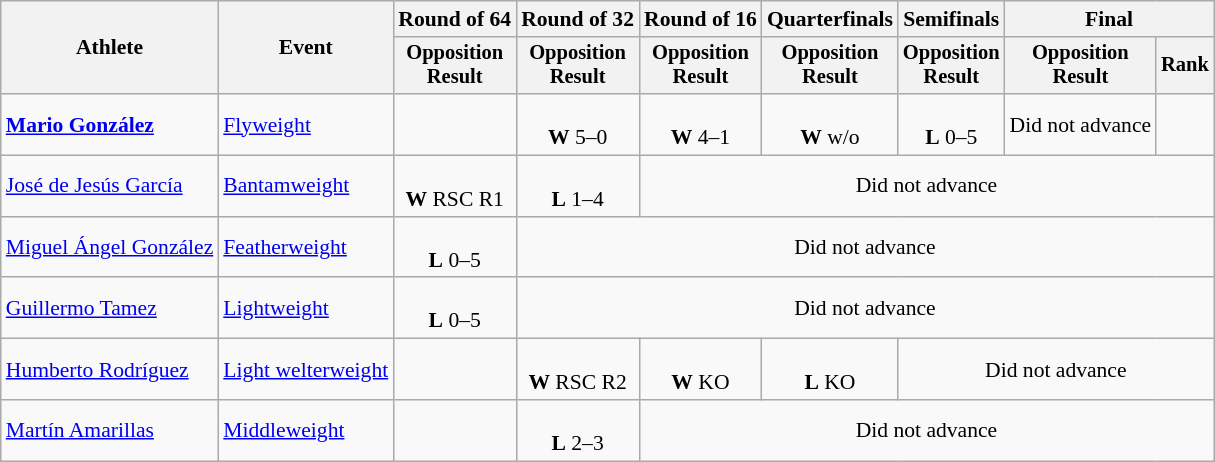<table class="wikitable" style="font-size:90%">
<tr>
<th rowspan="2">Athlete</th>
<th rowspan="2">Event</th>
<th>Round of 64</th>
<th>Round of 32</th>
<th>Round of 16</th>
<th>Quarterfinals</th>
<th>Semifinals</th>
<th colspan=2>Final</th>
</tr>
<tr style="font-size:95%">
<th>Opposition<br>Result</th>
<th>Opposition<br>Result</th>
<th>Opposition<br>Result</th>
<th>Opposition<br>Result</th>
<th>Opposition<br>Result</th>
<th>Opposition<br>Result</th>
<th>Rank</th>
</tr>
<tr align=center>
<td align=left><strong><a href='#'>Mario González</a></strong></td>
<td align=left><a href='#'>Flyweight</a></td>
<td></td>
<td><br><strong>W</strong> 5–0</td>
<td><br><strong>W</strong> 4–1</td>
<td><br><strong>W</strong> w/o</td>
<td><br><strong>L</strong> 0–5</td>
<td>Did not advance</td>
<td></td>
</tr>
<tr align=center>
<td align=left><a href='#'>José de Jesús García</a></td>
<td align=left><a href='#'>Bantamweight</a></td>
<td><br><strong>W</strong> RSC R1</td>
<td><br><strong>L</strong> 1–4</td>
<td colspan=5>Did not advance</td>
</tr>
<tr align=center>
<td align=left><a href='#'>Miguel Ángel González</a></td>
<td align=left><a href='#'>Featherweight</a></td>
<td><br><strong>L</strong> 0–5</td>
<td colspan=6>Did not advance</td>
</tr>
<tr align=center>
<td align=left><a href='#'>Guillermo Tamez</a></td>
<td align=left><a href='#'>Lightweight</a></td>
<td><br><strong>L</strong> 0–5</td>
<td colspan=6>Did not advance</td>
</tr>
<tr align=center>
<td align=left><a href='#'>Humberto Rodríguez</a></td>
<td align=left><a href='#'>Light welterweight</a></td>
<td></td>
<td><br><strong>W</strong> RSC R2</td>
<td><br><strong>W</strong> KO</td>
<td><br><strong>L</strong> KO</td>
<td colspan=3>Did not advance</td>
</tr>
<tr align=center>
<td align=left><a href='#'>Martín Amarillas</a></td>
<td align=left><a href='#'>Middleweight</a></td>
<td></td>
<td><br><strong>L</strong> 2–3</td>
<td colspan=5>Did not advance</td>
</tr>
</table>
